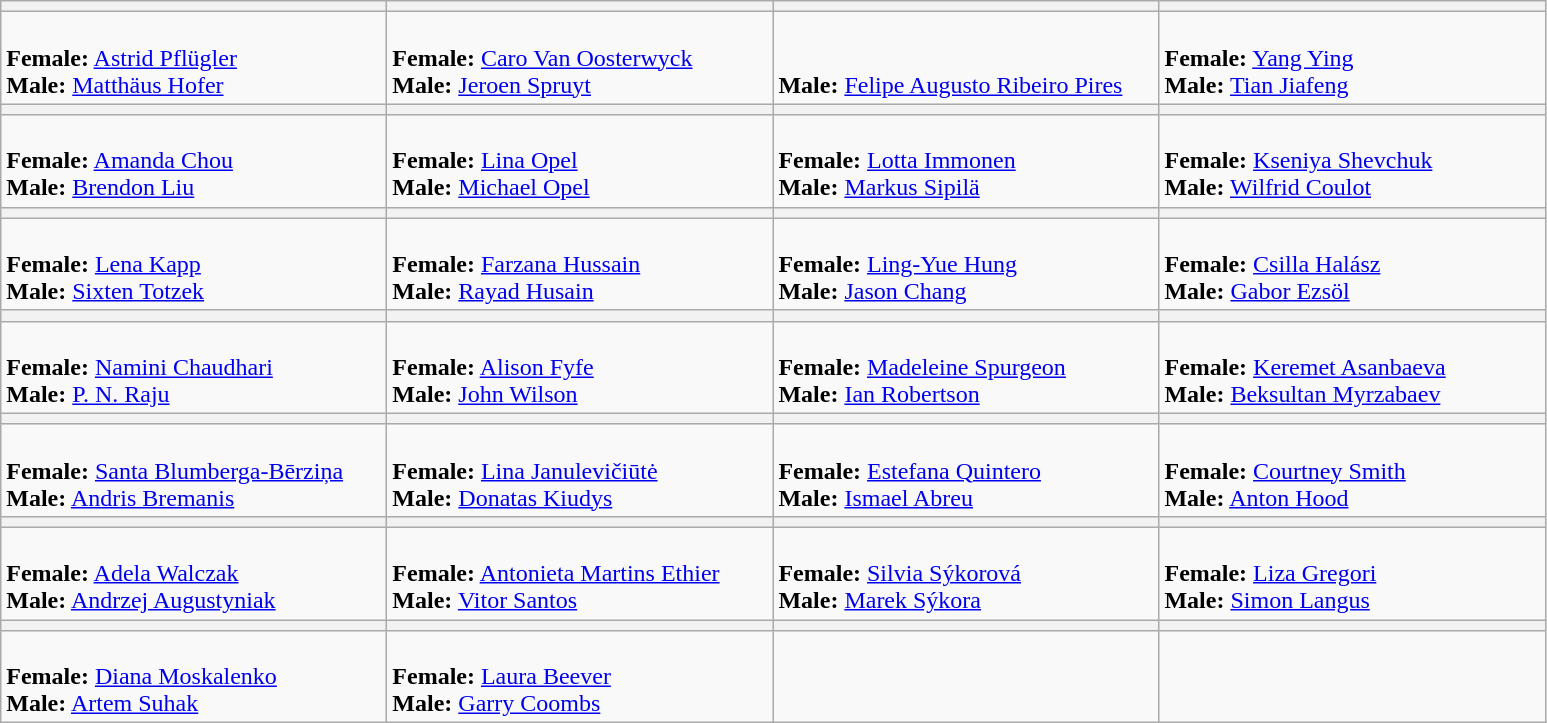<table class="wikitable">
<tr>
<th width=250></th>
<th width=250></th>
<th width=250></th>
<th width=250></th>
</tr>
<tr>
<td><br><strong>Female:</strong> <a href='#'>Astrid Pflügler</a><br>
<strong>Male:</strong> <a href='#'>Matthäus Hofer</a></td>
<td><br><strong>Female:</strong> <a href='#'>Caro Van Oosterwyck</a><br>
<strong>Male:</strong> <a href='#'>Jeroen Spruyt</a></td>
<td><br><br>
<strong>Male:</strong> <a href='#'>Felipe Augusto Ribeiro Pires</a></td>
<td><br><strong>Female:</strong> <a href='#'>Yang Ying</a><br>
<strong>Male:</strong> <a href='#'>Tian Jiafeng</a></td>
</tr>
<tr>
<th width=250></th>
<th width=250></th>
<th width=250></th>
<th width=250></th>
</tr>
<tr>
<td><br><strong>Female:</strong> <a href='#'>Amanda Chou</a><br>
<strong>Male:</strong> <a href='#'>Brendon Liu</a></td>
<td><br><strong>Female:</strong> <a href='#'>Lina Opel</a><br>
<strong>Male:</strong> <a href='#'>Michael Opel</a></td>
<td><br><strong>Female:</strong> <a href='#'>Lotta Immonen</a><br>
<strong>Male:</strong> <a href='#'>Markus Sipilä</a></td>
<td><br><strong>Female:</strong> <a href='#'>Kseniya Shevchuk</a><br>
<strong>Male:</strong> <a href='#'>Wilfrid Coulot</a></td>
</tr>
<tr>
<th width=250></th>
<th width=250></th>
<th width=250></th>
<th width=250></th>
</tr>
<tr>
<td><br><strong>Female:</strong> <a href='#'>Lena Kapp</a><br>
<strong>Male:</strong> <a href='#'>Sixten Totzek</a></td>
<td><br><strong>Female:</strong> <a href='#'>Farzana Hussain</a><br>
<strong>Male:</strong> <a href='#'>Rayad Husain</a></td>
<td><br><strong>Female:</strong> <a href='#'>Ling-Yue Hung</a><br>
<strong>Male:</strong> <a href='#'>Jason Chang</a></td>
<td><br><strong>Female:</strong> <a href='#'>Csilla Halász</a><br>
<strong>Male:</strong> <a href='#'>Gabor Ezsöl</a></td>
</tr>
<tr>
<th width=250></th>
<th width=250></th>
<th width=250></th>
<th width=250></th>
</tr>
<tr>
<td><br><strong>Female:</strong> <a href='#'>Namini Chaudhari</a><br>
<strong>Male:</strong> <a href='#'>P. N. Raju</a></td>
<td><br><strong>Female:</strong> <a href='#'>Alison Fyfe</a><br>
<strong>Male:</strong> <a href='#'>John Wilson</a></td>
<td><br><strong>Female:</strong> <a href='#'>Madeleine Spurgeon</a><br>
<strong>Male:</strong> <a href='#'>Ian Robertson</a></td>
<td><br><strong>Female:</strong> <a href='#'>Keremet Asanbaeva</a><br>
<strong>Male:</strong> <a href='#'>Beksultan Myrzabaev</a></td>
</tr>
<tr>
<th width=250></th>
<th width=250></th>
<th width=250></th>
<th width=250></th>
</tr>
<tr>
<td><br><strong>Female:</strong> <a href='#'>Santa Blumberga-Bērziņa</a><br>
<strong>Male:</strong> <a href='#'>Andris Bremanis</a></td>
<td><br><strong>Female:</strong> <a href='#'>Lina Janulevičiūtė</a><br>
<strong>Male:</strong> <a href='#'>Donatas Kiudys</a></td>
<td><br><strong>Female:</strong> <a href='#'>Estefana Quintero</a><br>
<strong>Male:</strong> <a href='#'>Ismael Abreu</a></td>
<td><br><strong>Female:</strong> <a href='#'>Courtney Smith</a><br>
<strong>Male:</strong> <a href='#'>Anton Hood</a></td>
</tr>
<tr>
<th width=250></th>
<th width=250></th>
<th width=250></th>
<th width=250></th>
</tr>
<tr>
<td><br><strong>Female:</strong> <a href='#'>Adela Walczak</a><br>
<strong>Male:</strong> <a href='#'>Andrzej Augustyniak</a></td>
<td><br><strong>Female:</strong> <a href='#'>Antonieta Martins Ethier</a><br>
<strong>Male:</strong> <a href='#'>Vitor Santos</a></td>
<td><br><strong>Female:</strong> <a href='#'>Silvia Sýkorová</a><br>
<strong>Male:</strong> <a href='#'>Marek Sýkora</a></td>
<td><br><strong>Female:</strong> <a href='#'>Liza Gregori</a><br>
<strong>Male:</strong> <a href='#'>Simon Langus</a></td>
</tr>
<tr>
<th width=250></th>
<th width=250></th>
<th width=250></th>
<th width=250></th>
</tr>
<tr>
<td><br><strong>Female:</strong> <a href='#'>Diana Moskalenko</a><br>
<strong>Male:</strong> <a href='#'>Artem Suhak</a></td>
<td><br><strong>Female:</strong> <a href='#'>Laura Beever</a><br>
<strong>Male:</strong> <a href='#'>Garry Coombs</a></td>
<td></td>
<td></td>
</tr>
</table>
